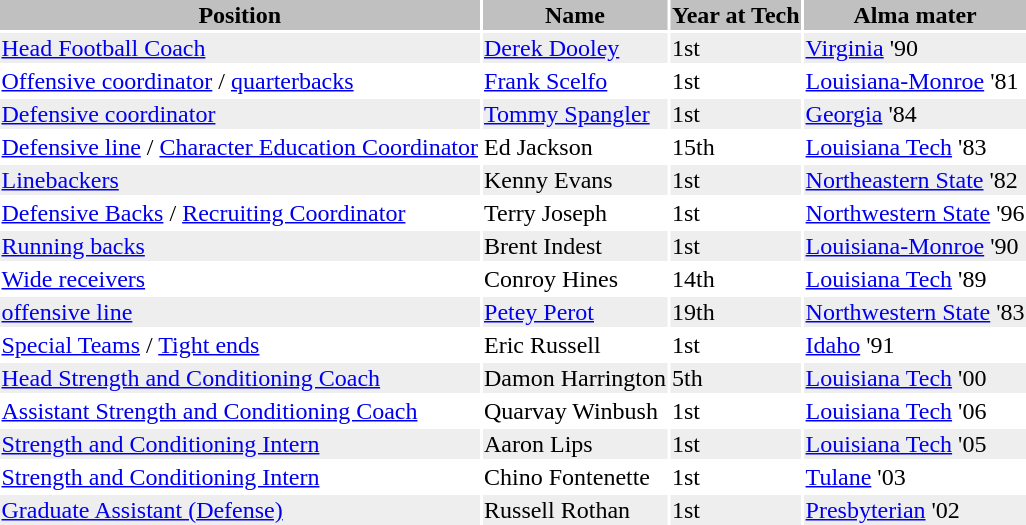<table class="toccolours">
<tr>
<th bgcolor=silver>Position</th>
<th bgcolor=silver>Name</th>
<th bgcolor=silver>Year at Tech</th>
<th bgcolor=silver>Alma mater</th>
</tr>
<tr bgcolor=#eeeeee>
<td><a href='#'>Head Football Coach</a><br></td>
<td><a href='#'>Derek Dooley</a></td>
<td>1st</td>
<td><a href='#'>Virginia</a> '90</td>
</tr>
<tr>
<td><a href='#'>Offensive coordinator</a> / <a href='#'>quarterbacks</a></td>
<td><a href='#'>Frank Scelfo</a></td>
<td>1st</td>
<td><a href='#'>Louisiana-Monroe</a> '81</td>
</tr>
<tr bgcolor=#eeeeee>
<td><a href='#'>Defensive coordinator</a></td>
<td><a href='#'>Tommy Spangler</a></td>
<td>1st</td>
<td><a href='#'>Georgia</a> '84</td>
</tr>
<tr>
<td><a href='#'>Defensive line</a> / <a href='#'>Character Education Coordinator</a></td>
<td>Ed Jackson</td>
<td>15th</td>
<td><a href='#'>Louisiana Tech</a> '83</td>
</tr>
<tr bgcolor=#eeeeee>
<td><a href='#'>Linebackers</a></td>
<td>Kenny Evans</td>
<td>1st</td>
<td><a href='#'>Northeastern State</a> '82</td>
</tr>
<tr>
<td><a href='#'>Defensive Backs</a> / <a href='#'>Recruiting Coordinator</a></td>
<td>Terry Joseph</td>
<td>1st</td>
<td><a href='#'>Northwestern State</a> '96</td>
</tr>
<tr bgcolor=#eeeeee>
<td><a href='#'>Running backs</a></td>
<td>Brent Indest</td>
<td>1st</td>
<td><a href='#'>Louisiana-Monroe</a> '90</td>
</tr>
<tr>
<td><a href='#'>Wide receivers</a></td>
<td>Conroy Hines</td>
<td>14th</td>
<td><a href='#'>Louisiana Tech</a> '89</td>
</tr>
<tr bgcolor=#eeeeee>
<td><a href='#'>offensive line</a></td>
<td><a href='#'>Petey Perot</a></td>
<td>19th</td>
<td><a href='#'>Northwestern State</a> '83</td>
</tr>
<tr>
<td><a href='#'>Special Teams</a> / <a href='#'>Tight ends</a></td>
<td>Eric Russell</td>
<td>1st</td>
<td><a href='#'>Idaho</a> '91</td>
</tr>
<tr bgcolor=#eeeeee>
<td><a href='#'>Head Strength and Conditioning Coach</a></td>
<td>Damon Harrington</td>
<td>5th</td>
<td><a href='#'>Louisiana Tech</a> '00</td>
</tr>
<tr>
<td><a href='#'>Assistant Strength and Conditioning Coach</a></td>
<td>Quarvay Winbush</td>
<td>1st</td>
<td><a href='#'>Louisiana Tech</a> '06</td>
</tr>
<tr bgcolor=#eeeeee>
<td><a href='#'>Strength and Conditioning Intern</a></td>
<td>Aaron Lips</td>
<td>1st</td>
<td><a href='#'>Louisiana Tech</a> '05</td>
</tr>
<tr>
<td><a href='#'>Strength and Conditioning Intern</a></td>
<td>Chino Fontenette</td>
<td>1st</td>
<td><a href='#'>Tulane</a> '03</td>
</tr>
<tr bgcolor=#eeeeee>
<td><a href='#'>Graduate Assistant (Defense)</a></td>
<td>Russell Rothan</td>
<td>1st</td>
<td><a href='#'>Presbyterian</a> '02</td>
</tr>
</table>
